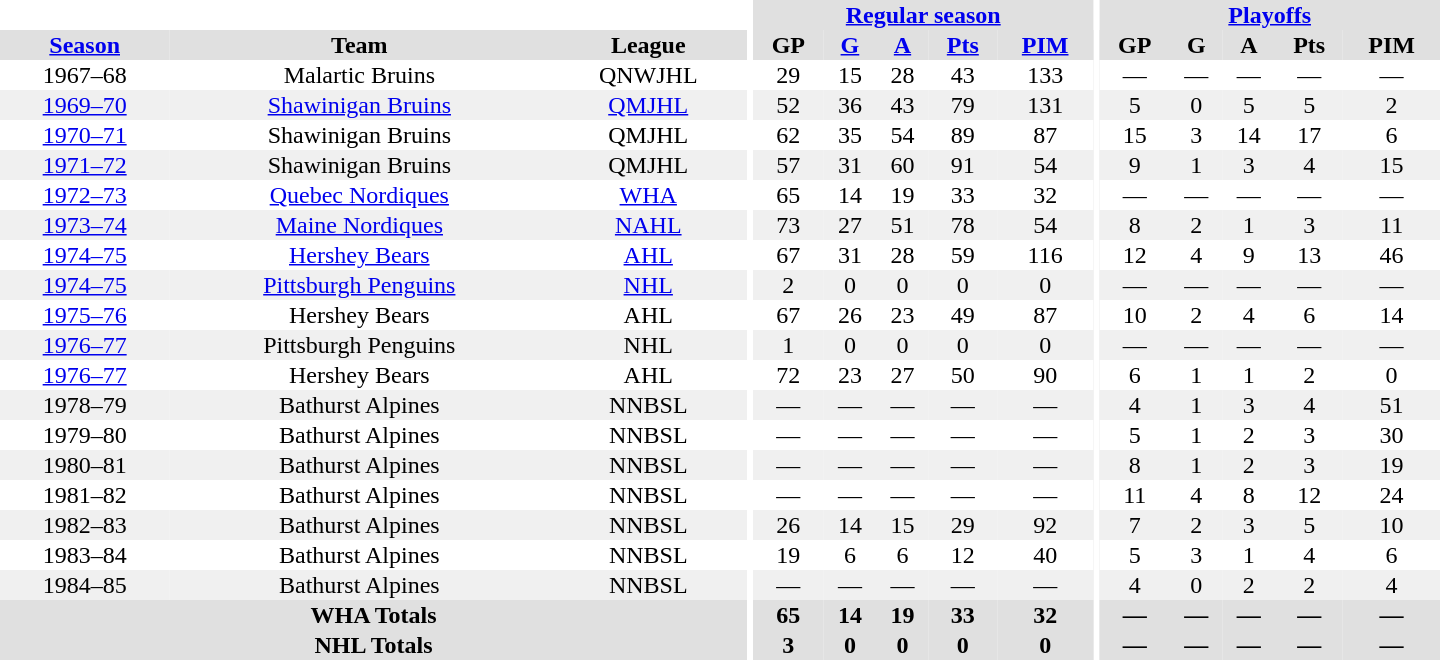<table border="0" cellpadding="1" cellspacing="0" style="text-align:center; width:60em">
<tr bgcolor="#e0e0e0">
<th colspan="3" bgcolor="#ffffff"></th>
<th rowspan="100" bgcolor="#ffffff"></th>
<th colspan="5"><a href='#'>Regular season</a></th>
<th rowspan="100" bgcolor="#ffffff"></th>
<th colspan="5"><a href='#'>Playoffs</a></th>
</tr>
<tr bgcolor="#e0e0e0">
<th><a href='#'>Season</a></th>
<th>Team</th>
<th>League</th>
<th>GP</th>
<th><a href='#'>G</a></th>
<th><a href='#'>A</a></th>
<th><a href='#'>Pts</a></th>
<th><a href='#'>PIM</a></th>
<th>GP</th>
<th>G</th>
<th>A</th>
<th>Pts</th>
<th>PIM</th>
</tr>
<tr>
<td>1967–68</td>
<td>Malartic Bruins</td>
<td>QNWJHL</td>
<td>29</td>
<td>15</td>
<td>28</td>
<td>43</td>
<td>133</td>
<td>—</td>
<td>—</td>
<td>—</td>
<td>—</td>
<td>—</td>
</tr>
<tr bgcolor="#f0f0f0">
<td><a href='#'>1969–70</a></td>
<td><a href='#'>Shawinigan Bruins</a></td>
<td><a href='#'>QMJHL</a></td>
<td>52</td>
<td>36</td>
<td>43</td>
<td>79</td>
<td>131</td>
<td>5</td>
<td>0</td>
<td>5</td>
<td>5</td>
<td>2</td>
</tr>
<tr>
<td><a href='#'>1970–71</a></td>
<td>Shawinigan Bruins</td>
<td>QMJHL</td>
<td>62</td>
<td>35</td>
<td>54</td>
<td>89</td>
<td>87</td>
<td>15</td>
<td>3</td>
<td>14</td>
<td>17</td>
<td>6</td>
</tr>
<tr bgcolor="#f0f0f0">
<td><a href='#'>1971–72</a></td>
<td>Shawinigan Bruins</td>
<td>QMJHL</td>
<td>57</td>
<td>31</td>
<td>60</td>
<td>91</td>
<td>54</td>
<td>9</td>
<td>1</td>
<td>3</td>
<td>4</td>
<td>15</td>
</tr>
<tr>
<td><a href='#'>1972–73</a></td>
<td><a href='#'>Quebec Nordiques</a></td>
<td><a href='#'>WHA</a></td>
<td>65</td>
<td>14</td>
<td>19</td>
<td>33</td>
<td>32</td>
<td>—</td>
<td>—</td>
<td>—</td>
<td>—</td>
<td>—</td>
</tr>
<tr bgcolor="#f0f0f0">
<td><a href='#'>1973–74</a></td>
<td><a href='#'>Maine Nordiques</a></td>
<td><a href='#'>NAHL</a></td>
<td>73</td>
<td>27</td>
<td>51</td>
<td>78</td>
<td>54</td>
<td>8</td>
<td>2</td>
<td>1</td>
<td>3</td>
<td>11</td>
</tr>
<tr>
<td><a href='#'>1974–75</a></td>
<td><a href='#'>Hershey Bears</a></td>
<td><a href='#'>AHL</a></td>
<td>67</td>
<td>31</td>
<td>28</td>
<td>59</td>
<td>116</td>
<td>12</td>
<td>4</td>
<td>9</td>
<td>13</td>
<td>46</td>
</tr>
<tr bgcolor="#f0f0f0">
<td><a href='#'>1974–75</a></td>
<td><a href='#'>Pittsburgh Penguins</a></td>
<td><a href='#'>NHL</a></td>
<td>2</td>
<td>0</td>
<td>0</td>
<td>0</td>
<td>0</td>
<td>—</td>
<td>—</td>
<td>—</td>
<td>—</td>
<td>—</td>
</tr>
<tr>
<td><a href='#'>1975–76</a></td>
<td>Hershey Bears</td>
<td>AHL</td>
<td>67</td>
<td>26</td>
<td>23</td>
<td>49</td>
<td>87</td>
<td>10</td>
<td>2</td>
<td>4</td>
<td>6</td>
<td>14</td>
</tr>
<tr bgcolor="#f0f0f0">
<td><a href='#'>1976–77</a></td>
<td>Pittsburgh Penguins</td>
<td>NHL</td>
<td>1</td>
<td>0</td>
<td>0</td>
<td>0</td>
<td>0</td>
<td>—</td>
<td>—</td>
<td>—</td>
<td>—</td>
<td>—</td>
</tr>
<tr>
<td><a href='#'>1976–77</a></td>
<td>Hershey Bears</td>
<td>AHL</td>
<td>72</td>
<td>23</td>
<td>27</td>
<td>50</td>
<td>90</td>
<td>6</td>
<td>1</td>
<td>1</td>
<td>2</td>
<td>0</td>
</tr>
<tr bgcolor="#f0f0f0">
<td>1978–79</td>
<td>Bathurst Alpines</td>
<td>NNBSL</td>
<td>—</td>
<td>—</td>
<td>—</td>
<td>—</td>
<td>—</td>
<td>4</td>
<td>1</td>
<td>3</td>
<td>4</td>
<td>51</td>
</tr>
<tr>
<td>1979–80</td>
<td>Bathurst Alpines</td>
<td>NNBSL</td>
<td>—</td>
<td>—</td>
<td>—</td>
<td>—</td>
<td>—</td>
<td>5</td>
<td>1</td>
<td>2</td>
<td>3</td>
<td>30</td>
</tr>
<tr bgcolor="#f0f0f0">
<td>1980–81</td>
<td>Bathurst Alpines</td>
<td>NNBSL</td>
<td>—</td>
<td>—</td>
<td>—</td>
<td>—</td>
<td>—</td>
<td>8</td>
<td>1</td>
<td>2</td>
<td>3</td>
<td>19</td>
</tr>
<tr>
<td>1981–82</td>
<td>Bathurst Alpines</td>
<td>NNBSL</td>
<td>—</td>
<td>—</td>
<td>—</td>
<td>—</td>
<td>—</td>
<td>11</td>
<td>4</td>
<td>8</td>
<td>12</td>
<td>24</td>
</tr>
<tr bgcolor="#f0f0f0">
<td>1982–83</td>
<td>Bathurst Alpines</td>
<td>NNBSL</td>
<td>26</td>
<td>14</td>
<td>15</td>
<td>29</td>
<td>92</td>
<td>7</td>
<td>2</td>
<td>3</td>
<td>5</td>
<td>10</td>
</tr>
<tr>
<td>1983–84</td>
<td>Bathurst Alpines</td>
<td>NNBSL</td>
<td>19</td>
<td>6</td>
<td>6</td>
<td>12</td>
<td>40</td>
<td>5</td>
<td>3</td>
<td>1</td>
<td>4</td>
<td>6</td>
</tr>
<tr bgcolor="#f0f0f0">
<td>1984–85</td>
<td>Bathurst Alpines</td>
<td>NNBSL</td>
<td>—</td>
<td>—</td>
<td>—</td>
<td>—</td>
<td>—</td>
<td>4</td>
<td>0</td>
<td>2</td>
<td>2</td>
<td>4</td>
</tr>
<tr bgcolor="#e0e0e0">
<th colspan="3">WHA Totals</th>
<th>65</th>
<th>14</th>
<th>19</th>
<th>33</th>
<th>32</th>
<th>—</th>
<th>—</th>
<th>—</th>
<th>—</th>
<th>—</th>
</tr>
<tr bgcolor="#e0e0e0">
<th colspan="3">NHL Totals</th>
<th>3</th>
<th>0</th>
<th>0</th>
<th>0</th>
<th>0</th>
<th>—</th>
<th>—</th>
<th>—</th>
<th>—</th>
<th>—</th>
</tr>
</table>
